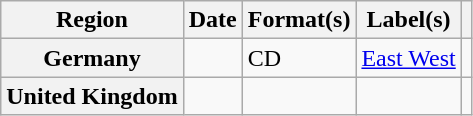<table class="wikitable plainrowheaders">
<tr>
<th scope="col">Region</th>
<th scope="col">Date</th>
<th scope="col">Format(s)</th>
<th scope="col">Label(s)</th>
<th scope="col"></th>
</tr>
<tr>
<th scope="row">Germany</th>
<td></td>
<td>CD</td>
<td><a href='#'>East West</a></td>
<td></td>
</tr>
<tr>
<th scope="row">United Kingdom</th>
<td></td>
<td></td>
<td></td>
<td></td>
</tr>
</table>
